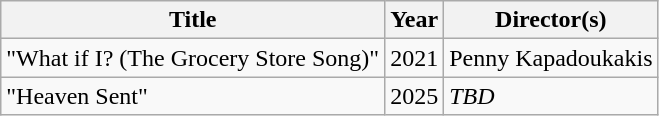<table class="wikitable">
<tr>
<th>Title</th>
<th>Year</th>
<th>Director(s)</th>
</tr>
<tr>
<td>"What if I? (The Grocery Store Song)"</td>
<td>2021</td>
<td>Penny Kapadoukakis</td>
</tr>
<tr>
<td>"Heaven Sent"</td>
<td>2025</td>
<td><em>TBD</em></td>
</tr>
</table>
